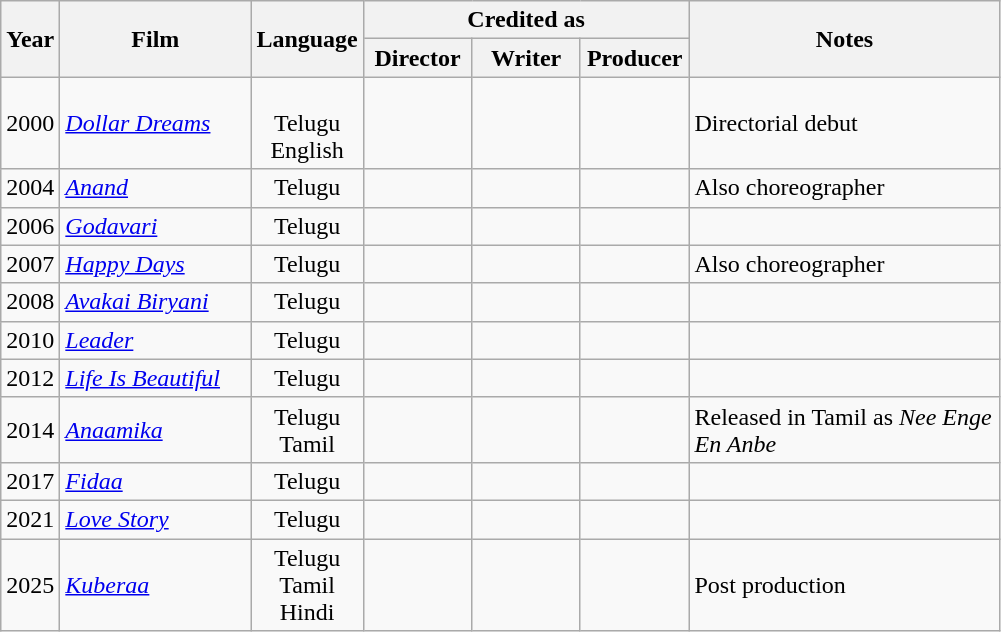<table class="wikitable sortable">
<tr>
<th rowspan="2" style="width:10px;" style="text-align:center;">Year</th>
<th rowspan="2" style="width:120px;">Film</th>
<th rowspan="2" style="width:10px;" style="text-align:center;">Language</th>
<th colspan="3">Credited as</th>
<th rowspan="2" style="width:200px;">Notes</th>
</tr>
<tr>
<th width="65">Director</th>
<th style="width:65px;">Writer</th>
<th width=65>Producer</th>
</tr>
<tr>
<td style="text-align:center;">2000</td>
<td><em><a href='#'>Dollar Dreams</a></em></td>
<td style="text-align:center;"><br>Telugu<br>English</td>
<td></td>
<td></td>
<td></td>
<td>Directorial debut</td>
</tr>
<tr>
<td style="text-align:center;">2004</td>
<td><em><a href='#'>Anand</a></em></td>
<td style="text-align:center;">Telugu</td>
<td></td>
<td></td>
<td></td>
<td>Also choreographer</td>
</tr>
<tr>
<td style="text-align:center;">2006</td>
<td><em><a href='#'>Godavari</a></em></td>
<td style="text-align:center;">Telugu</td>
<td></td>
<td></td>
<td></td>
<td></td>
</tr>
<tr>
<td style="text-align:center;">2007</td>
<td><em><a href='#'>Happy Days</a></em></td>
<td style="text-align:center;">Telugu</td>
<td></td>
<td></td>
<td></td>
<td>Also choreographer</td>
</tr>
<tr>
<td style="text-align:center;">2008</td>
<td><em><a href='#'>Avakai Biryani</a></em></td>
<td style="text-align:center;">Telugu</td>
<td></td>
<td></td>
<td></td>
<td></td>
</tr>
<tr>
<td style="text-align:center;">2010</td>
<td><em><a href='#'>Leader</a> </em></td>
<td style="text-align:center;">Telugu</td>
<td></td>
<td></td>
<td></td>
<td></td>
</tr>
<tr>
<td style="text-align:center;">2012</td>
<td><em><a href='#'>Life Is Beautiful</a></em></td>
<td style="text-align:center;">Telugu</td>
<td></td>
<td></td>
<td></td>
<td></td>
</tr>
<tr>
<td style="text-align:center;">2014</td>
<td><em><a href='#'>Anaamika</a></em></td>
<td style="text-align:center;">Telugu<br>Tamil</td>
<td></td>
<td></td>
<td></td>
<td>Released in Tamil as <em>Nee Enge En Anbe</em></td>
</tr>
<tr>
<td style="text-align:center;">2017</td>
<td><em><a href='#'>Fidaa</a></em></td>
<td style="text-align:center;">Telugu</td>
<td></td>
<td></td>
<td></td>
<td></td>
</tr>
<tr>
<td style="text-align:center;">2021</td>
<td><em><a href='#'>Love Story</a></em></td>
<td style="text-align:center;">Telugu</td>
<td></td>
<td></td>
<td></td>
<td></td>
</tr>
<tr>
<td style="text-align:center;">2025</td>
<td><em><a href='#'>Kuberaa</a></em></td>
<td style="text-align:center;">Telugu<br> Tamil <br> Hindi</td>
<td></td>
<td></td>
<td></td>
<td>Post production</td>
</tr>
</table>
